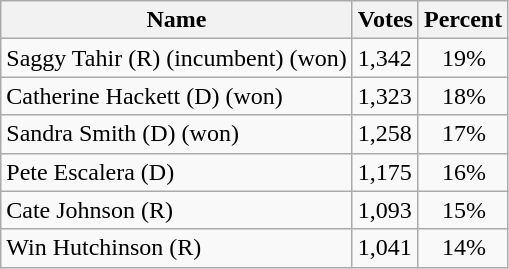<table class="wikitable">
<tr>
<th>Name</th>
<th>Votes</th>
<th>Percent</th>
</tr>
<tr>
<td>Saggy Tahir (R) (incumbent) (won)</td>
<td>1,342</td>
<td>   19%</td>
</tr>
<tr>
<td>Catherine Hackett (D) (won)</td>
<td>1,323</td>
<td>   18%</td>
</tr>
<tr>
<td>Sandra Smith (D) (won)</td>
<td>1,258</td>
<td>   17%</td>
</tr>
<tr>
<td>Pete Escalera (D)</td>
<td>1,175</td>
<td>   16%</td>
</tr>
<tr>
<td>Cate Johnson (R)</td>
<td>1,093</td>
<td>   15%</td>
</tr>
<tr>
<td>Win Hutchinson (R)</td>
<td>1,041</td>
<td>   14%</td>
</tr>
</table>
